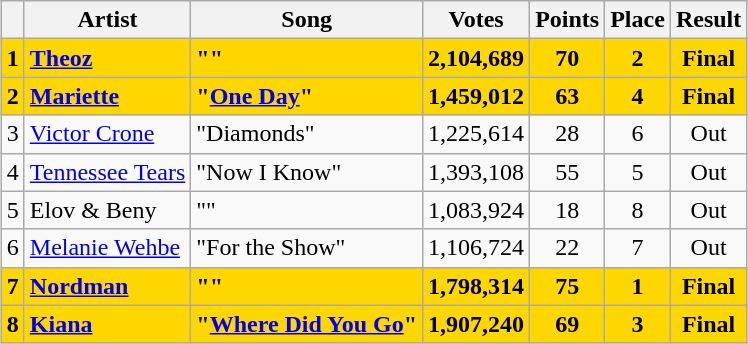<table class="sortable wikitable" style="margin: 1em auto 1em auto; text-align:center;">
<tr>
<th></th>
<th>Artist</th>
<th>Song</th>
<th>Votes</th>
<th>Points</th>
<th>Place</th>
<th class="unsortable">Result</th>
</tr>
<tr style="background:gold;font-weight:bold;">
<td>1</td>
<td align="left"><a href='#'>Theoz</a></td>
<td align="left">""</td>
<td>2,104,689</td>
<td>70</td>
<td>2</td>
<td>Final</td>
</tr>
<tr style="background:gold;font-weight:bold;">
<td>2</td>
<td align="left"><a href='#'>Mariette</a></td>
<td align="left">"<a href='#'>One Day</a>"</td>
<td>1,459,012</td>
<td>63</td>
<td>4</td>
<td>Final</td>
</tr>
<tr>
<td>3</td>
<td align="left"><a href='#'>Victor Crone</a></td>
<td align="left">"Diamonds"</td>
<td>1,225,614</td>
<td>28</td>
<td>6</td>
<td>Out</td>
</tr>
<tr>
<td>4</td>
<td align="left"><a href='#'>Tennessee Tears</a></td>
<td align="left">"Now I Know"</td>
<td>1,393,108</td>
<td>55</td>
<td>5</td>
<td>Out</td>
</tr>
<tr>
<td>5</td>
<td align="left">Elov & Beny</td>
<td align="left">""</td>
<td>1,083,924</td>
<td>18</td>
<td>8</td>
<td>Out</td>
</tr>
<tr>
<td>6</td>
<td align="left"><a href='#'>Melanie Wehbe</a></td>
<td align="left">"For the Show"</td>
<td>1,106,724</td>
<td>22</td>
<td>7</td>
<td>Out</td>
</tr>
<tr style="background:gold;font-weight:bold;">
<td>7</td>
<td align="left"><a href='#'>Nordman</a></td>
<td align="left">""</td>
<td>1,798,314</td>
<td>75</td>
<td>1</td>
<td>Final</td>
</tr>
<tr style="background:gold;font-weight:bold;">
<td>8</td>
<td align="left"><a href='#'>Kiana</a></td>
<td align="left">"<a href='#'>Where Did You Go</a>"</td>
<td>1,907,240</td>
<td>69</td>
<td>3</td>
<td>Final</td>
</tr>
</table>
